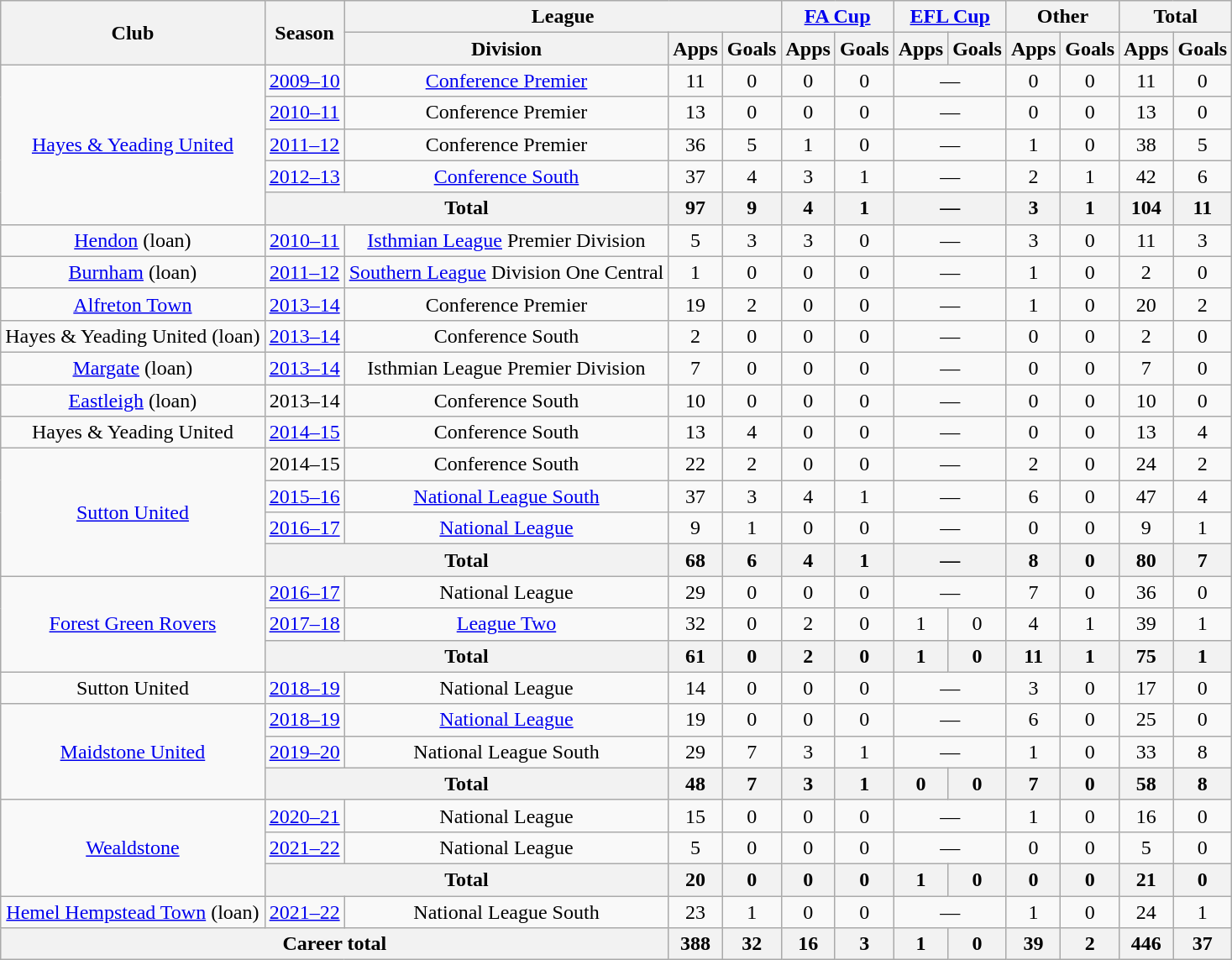<table class="wikitable" style="text-align:center">
<tr>
<th rowspan="2">Club</th>
<th rowspan="2">Season</th>
<th colspan="3">League</th>
<th colspan="2"><a href='#'>FA Cup</a></th>
<th colspan="2"><a href='#'>EFL Cup</a></th>
<th colspan="2">Other</th>
<th colspan="2">Total</th>
</tr>
<tr>
<th>Division</th>
<th>Apps</th>
<th>Goals</th>
<th>Apps</th>
<th>Goals</th>
<th>Apps</th>
<th>Goals</th>
<th>Apps</th>
<th>Goals</th>
<th>Apps</th>
<th>Goals</th>
</tr>
<tr>
<td rowspan="5"><a href='#'>Hayes & Yeading United</a></td>
<td><a href='#'>2009–10</a></td>
<td><a href='#'>Conference Premier</a></td>
<td>11</td>
<td>0</td>
<td>0</td>
<td>0</td>
<td colspan="2">—</td>
<td>0</td>
<td>0</td>
<td>11</td>
<td>0</td>
</tr>
<tr>
<td><a href='#'>2010–11</a></td>
<td>Conference Premier</td>
<td>13</td>
<td>0</td>
<td>0</td>
<td>0</td>
<td colspan="2">—</td>
<td>0</td>
<td>0</td>
<td>13</td>
<td>0</td>
</tr>
<tr>
<td><a href='#'>2011–12</a></td>
<td>Conference Premier</td>
<td>36</td>
<td>5</td>
<td>1</td>
<td>0</td>
<td colspan="2">—</td>
<td>1</td>
<td>0</td>
<td>38</td>
<td>5</td>
</tr>
<tr>
<td><a href='#'>2012–13</a></td>
<td><a href='#'>Conference South</a></td>
<td>37</td>
<td>4</td>
<td>3</td>
<td>1</td>
<td colspan="2">—</td>
<td>2</td>
<td>1</td>
<td>42</td>
<td>6</td>
</tr>
<tr>
<th colspan="2">Total</th>
<th>97</th>
<th>9</th>
<th>4</th>
<th>1</th>
<th colspan="2">—</th>
<th>3</th>
<th>1</th>
<th>104</th>
<th>11</th>
</tr>
<tr>
<td><a href='#'>Hendon</a> (loan)</td>
<td><a href='#'>2010–11</a></td>
<td><a href='#'>Isthmian League</a> Premier Division</td>
<td>5</td>
<td>3</td>
<td>3</td>
<td>0</td>
<td colspan="2">—</td>
<td>3</td>
<td>0</td>
<td>11</td>
<td>3</td>
</tr>
<tr>
<td><a href='#'>Burnham</a> (loan)</td>
<td><a href='#'>2011–12</a></td>
<td><a href='#'>Southern League</a> Division One Central</td>
<td>1</td>
<td>0</td>
<td>0</td>
<td>0</td>
<td colspan="2">—</td>
<td>1</td>
<td>0</td>
<td>2</td>
<td>0</td>
</tr>
<tr>
<td><a href='#'>Alfreton Town</a></td>
<td><a href='#'>2013–14</a></td>
<td>Conference Premier</td>
<td>19</td>
<td>2</td>
<td>0</td>
<td>0</td>
<td colspan="2">—</td>
<td>1</td>
<td>0</td>
<td>20</td>
<td>2</td>
</tr>
<tr>
<td>Hayes & Yeading United (loan)</td>
<td><a href='#'>2013–14</a></td>
<td>Conference South</td>
<td>2</td>
<td>0</td>
<td>0</td>
<td>0</td>
<td colspan="2">—</td>
<td>0</td>
<td>0</td>
<td>2</td>
<td>0</td>
</tr>
<tr>
<td><a href='#'>Margate</a> (loan)</td>
<td><a href='#'>2013–14</a></td>
<td>Isthmian League Premier Division</td>
<td>7</td>
<td>0</td>
<td>0</td>
<td>0</td>
<td colspan="2">—</td>
<td>0</td>
<td>0</td>
<td>7</td>
<td>0</td>
</tr>
<tr>
<td><a href='#'>Eastleigh</a> (loan)</td>
<td>2013–14</td>
<td>Conference South</td>
<td>10</td>
<td>0</td>
<td>0</td>
<td>0</td>
<td colspan="2">—</td>
<td>0</td>
<td>0</td>
<td>10</td>
<td>0</td>
</tr>
<tr>
<td>Hayes & Yeading United</td>
<td><a href='#'>2014–15</a></td>
<td>Conference South</td>
<td>13</td>
<td>4</td>
<td>0</td>
<td>0</td>
<td colspan="2">—</td>
<td>0</td>
<td>0</td>
<td>13</td>
<td>4</td>
</tr>
<tr>
<td rowspan="4"><a href='#'>Sutton United</a></td>
<td>2014–15</td>
<td>Conference South</td>
<td>22</td>
<td>2</td>
<td>0</td>
<td>0</td>
<td colspan="2">—</td>
<td>2</td>
<td>0</td>
<td>24</td>
<td>2</td>
</tr>
<tr>
<td><a href='#'>2015–16</a></td>
<td><a href='#'>National League South</a></td>
<td>37</td>
<td>3</td>
<td>4</td>
<td>1</td>
<td colspan="2">—</td>
<td>6</td>
<td>0</td>
<td>47</td>
<td>4</td>
</tr>
<tr>
<td><a href='#'>2016–17</a></td>
<td><a href='#'>National League</a></td>
<td>9</td>
<td>1</td>
<td>0</td>
<td>0</td>
<td colspan="2">—</td>
<td>0</td>
<td>0</td>
<td>9</td>
<td>1</td>
</tr>
<tr>
<th colspan="2">Total</th>
<th>68</th>
<th>6</th>
<th>4</th>
<th>1</th>
<th colspan="2">—</th>
<th>8</th>
<th>0</th>
<th>80</th>
<th>7</th>
</tr>
<tr>
<td rowspan="3"><a href='#'>Forest Green Rovers</a></td>
<td><a href='#'>2016–17</a></td>
<td>National League</td>
<td>29</td>
<td>0</td>
<td>0</td>
<td>0</td>
<td colspan="2">—</td>
<td>7</td>
<td>0</td>
<td>36</td>
<td>0</td>
</tr>
<tr>
<td><a href='#'>2017–18</a></td>
<td><a href='#'>League Two</a></td>
<td>32</td>
<td>0</td>
<td>2</td>
<td>0</td>
<td>1</td>
<td>0</td>
<td>4</td>
<td>1</td>
<td>39</td>
<td>1</td>
</tr>
<tr>
<th colspan="2">Total</th>
<th>61</th>
<th>0</th>
<th>2</th>
<th>0</th>
<th>1</th>
<th>0</th>
<th>11</th>
<th>1</th>
<th>75</th>
<th>1</th>
</tr>
<tr>
<td>Sutton United</td>
<td><a href='#'>2018–19</a></td>
<td>National League</td>
<td>14</td>
<td>0</td>
<td>0</td>
<td>0</td>
<td colspan="2">—</td>
<td>3</td>
<td>0</td>
<td>17</td>
<td>0</td>
</tr>
<tr>
<td rowspan="3"><a href='#'>Maidstone United</a></td>
<td><a href='#'>2018–19</a></td>
<td><a href='#'>National League</a></td>
<td>19</td>
<td>0</td>
<td>0</td>
<td>0</td>
<td colspan="2">—</td>
<td>6</td>
<td>0</td>
<td>25</td>
<td>0</td>
</tr>
<tr>
<td><a href='#'>2019–20</a></td>
<td>National League South</td>
<td>29</td>
<td>7</td>
<td>3</td>
<td>1</td>
<td colspan="2">—</td>
<td>1</td>
<td>0</td>
<td>33</td>
<td>8</td>
</tr>
<tr>
<th colspan="2">Total</th>
<th>48</th>
<th>7</th>
<th>3</th>
<th>1</th>
<th>0</th>
<th>0</th>
<th>7</th>
<th>0</th>
<th>58</th>
<th>8</th>
</tr>
<tr>
<td rowspan="3"><a href='#'>Wealdstone</a></td>
<td><a href='#'>2020–21</a></td>
<td>National League</td>
<td>15</td>
<td>0</td>
<td>0</td>
<td>0</td>
<td colspan="2">—</td>
<td>1</td>
<td>0</td>
<td>16</td>
<td>0</td>
</tr>
<tr>
<td><a href='#'>2021–22</a></td>
<td>National League</td>
<td>5</td>
<td>0</td>
<td>0</td>
<td>0</td>
<td colspan="2">—</td>
<td>0</td>
<td>0</td>
<td>5</td>
<td>0</td>
</tr>
<tr>
<th colspan="2">Total</th>
<th>20</th>
<th>0</th>
<th>0</th>
<th>0</th>
<th>1</th>
<th>0</th>
<th>0</th>
<th>0</th>
<th>21</th>
<th>0</th>
</tr>
<tr>
<td><a href='#'>Hemel Hempstead Town</a> (loan)</td>
<td><a href='#'>2021–22</a></td>
<td>National League South</td>
<td>23</td>
<td>1</td>
<td>0</td>
<td>0</td>
<td colspan="2">—</td>
<td>1</td>
<td>0</td>
<td>24</td>
<td>1</td>
</tr>
<tr>
<th colspan="3">Career total</th>
<th>388</th>
<th>32</th>
<th>16</th>
<th>3</th>
<th>1</th>
<th>0</th>
<th>39</th>
<th>2</th>
<th>446</th>
<th>37</th>
</tr>
</table>
